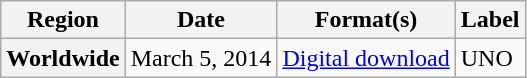<table class="wikitable plainrowheaders">
<tr>
<th scope="col">Region</th>
<th scope="col">Date</th>
<th scope="col">Format(s)</th>
<th scope="col">Label</th>
</tr>
<tr>
<th scope="row">Worldwide</th>
<td>March 5, 2014</td>
<td><a href='#'>Digital download</a></td>
<td>UNO</td>
</tr>
</table>
